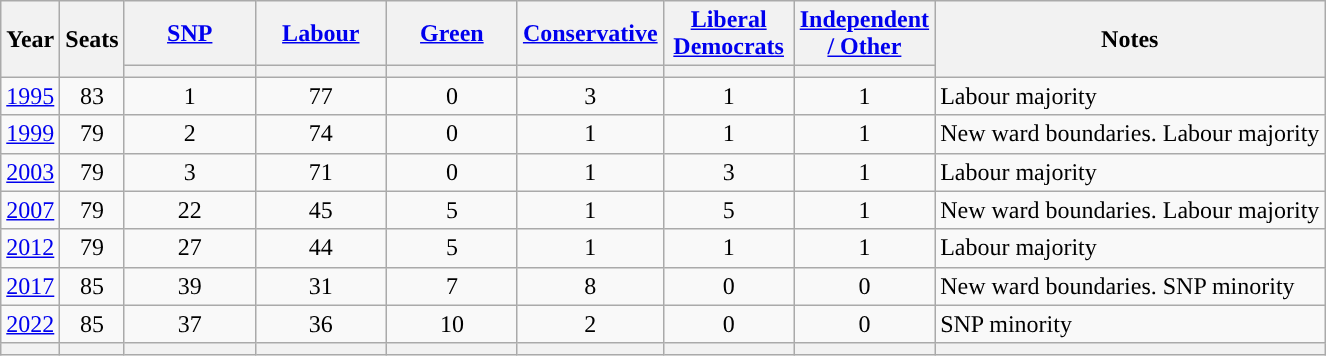<table class="wikitable" style=text-align:center>
<tr>
<th rowspan=2><strong>Year</strong></th>
<th rowspan=2><strong>Seats</strong></th>
<th width="80"><a href='#'><strong>SNP</strong></a></th>
<th width="80"><a href='#'><strong>Labour</strong></a></th>
<th width="80"><a href='#'><strong>Green</strong></a></th>
<th width="80"><strong><a href='#'>Conservative</a></strong></th>
<th width="80"><a href='#'><strong>Liberal Democrats</strong></a></th>
<th width="80"><a href='#'><strong>Independent / Other</strong></a></th>
<th rowspan=2><strong>Notes</strong></th>
</tr>
<tr>
<th style="background-color: "></th>
<th style="background-color: "></th>
<th style="background-color: "></th>
<th style="background-color: "></th>
<th style="background-color: "></th>
<th style="background-color: "></th>
</tr>
<tr>
<td><a href='#'>1995</a></td>
<td>83</td>
<td>1</td>
<td>77</td>
<td>0</td>
<td>3</td>
<td>1</td>
<td>1</td>
<td align=left>Labour majority</td>
</tr>
<tr>
<td><a href='#'>1999</a></td>
<td>79</td>
<td>2</td>
<td>74</td>
<td>0</td>
<td>1</td>
<td>1</td>
<td>1</td>
<td align=left>New ward boundaries. Labour majority</td>
</tr>
<tr>
<td><a href='#'>2003</a></td>
<td>79</td>
<td>3</td>
<td>71</td>
<td>0</td>
<td>1</td>
<td>3</td>
<td>1</td>
<td align=left>Labour majority</td>
</tr>
<tr>
<td><a href='#'>2007</a></td>
<td>79</td>
<td>22</td>
<td>45</td>
<td>5</td>
<td>1</td>
<td>5</td>
<td>1</td>
<td align=left>New ward boundaries. Labour majority</td>
</tr>
<tr>
<td><a href='#'>2012</a></td>
<td>79</td>
<td>27</td>
<td>44</td>
<td>5</td>
<td>1</td>
<td>1</td>
<td>1</td>
<td align=left>Labour majority</td>
</tr>
<tr>
<td><a href='#'>2017</a></td>
<td>85</td>
<td>39</td>
<td>31</td>
<td>7</td>
<td>8</td>
<td>0</td>
<td>0</td>
<td align=left>New ward boundaries. SNP minority</td>
</tr>
<tr>
<td><a href='#'>2022</a></td>
<td>85</td>
<td>37</td>
<td>36</td>
<td>10</td>
<td>2</td>
<td>0</td>
<td>0</td>
<td align=left>SNP minority</td>
</tr>
<tr>
<th></th>
<th></th>
<th style="background-color: "></th>
<th style="background-color: "></th>
<th style="background-color: "></th>
<th style="background-color: "></th>
<th style="background-color: "></th>
<th style="background-color: "></th>
<th></th>
</tr>
</table>
